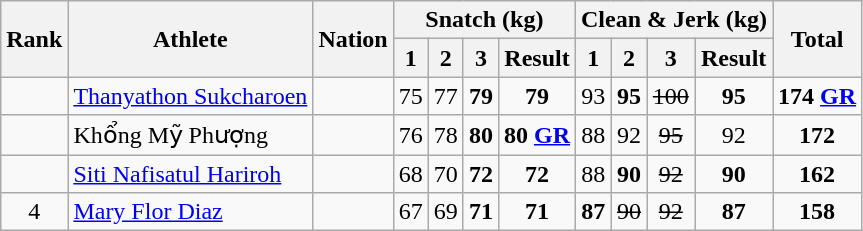<table class="wikitable sortable" style="text-align:center;">
<tr>
<th rowspan=2>Rank</th>
<th rowspan=2>Athlete</th>
<th rowspan=2>Nation</th>
<th colspan=4>Snatch (kg)</th>
<th colspan=4>Clean & Jerk (kg)</th>
<th rowspan=2>Total</th>
</tr>
<tr>
<th>1</th>
<th>2</th>
<th>3</th>
<th>Result</th>
<th>1</th>
<th>2</th>
<th>3</th>
<th>Result</th>
</tr>
<tr>
<td></td>
<td align=left><a href='#'>Thanyathon Sukcharoen</a></td>
<td align=left></td>
<td>75</td>
<td>77</td>
<td><strong>79</strong></td>
<td><strong>79</strong></td>
<td>93</td>
<td><strong>95</strong></td>
<td><s>100</s></td>
<td><strong>95</strong></td>
<td><strong>174</strong> <strong><a href='#'>GR</a></strong></td>
</tr>
<tr>
<td></td>
<td align=left>Khổng Mỹ Phượng</td>
<td align=left></td>
<td>76</td>
<td>78</td>
<td><strong>80</strong></td>
<td><strong>80</strong> <strong><a href='#'>GR</a></strong></td>
<td>88</td>
<td>92</td>
<td><s>95</s></td>
<td>92</td>
<td><strong>172</strong></td>
</tr>
<tr>
<td></td>
<td align=left><a href='#'>Siti Nafisatul Hariroh</a></td>
<td align=left></td>
<td>68</td>
<td>70</td>
<td><strong>72</strong></td>
<td><strong>72</strong></td>
<td>88</td>
<td><strong>90</strong></td>
<td><s>92</s></td>
<td><strong>90</strong></td>
<td><strong>162</strong></td>
</tr>
<tr>
<td>4</td>
<td align=left><a href='#'>Mary Flor Diaz</a></td>
<td align=left></td>
<td>67</td>
<td>69</td>
<td><strong>71</strong></td>
<td><strong>71</strong></td>
<td><strong>87</strong></td>
<td><s>90</s></td>
<td><s>92</s></td>
<td><strong>87</strong></td>
<td><strong>158</strong></td>
</tr>
</table>
